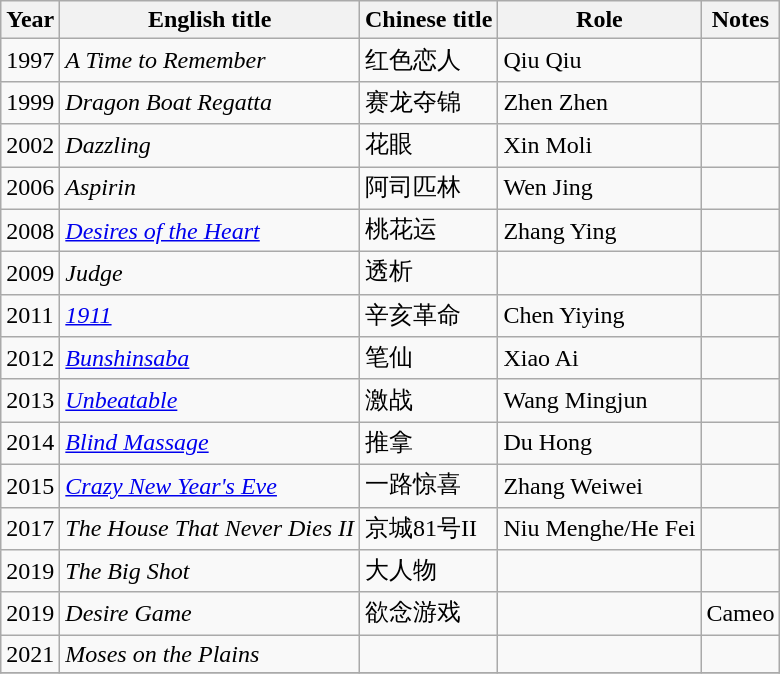<table class="wikitable sortable">
<tr>
<th>Year</th>
<th>English title</th>
<th>Chinese title</th>
<th>Role</th>
<th class="unsortable">Notes</th>
</tr>
<tr>
<td>1997</td>
<td><em>A Time to Remember</em></td>
<td>红色恋人</td>
<td>Qiu Qiu</td>
<td></td>
</tr>
<tr>
<td>1999</td>
<td><em>Dragon Boat Regatta</em></td>
<td>赛龙夺锦</td>
<td>Zhen Zhen</td>
<td></td>
</tr>
<tr>
<td>2002</td>
<td><em>Dazzling</em></td>
<td>花眼</td>
<td>Xin Moli</td>
<td></td>
</tr>
<tr>
<td>2006</td>
<td><em>Aspirin</em></td>
<td>阿司匹林</td>
<td>Wen Jing</td>
<td></td>
</tr>
<tr>
<td>2008</td>
<td><em><a href='#'>Desires of the Heart</a></em></td>
<td>桃花运</td>
<td>Zhang Ying</td>
<td></td>
</tr>
<tr>
<td>2009</td>
<td><em>Judge</em></td>
<td>透析</td>
<td></td>
<td></td>
</tr>
<tr>
<td>2011</td>
<td><em><a href='#'>1911</a></em></td>
<td>辛亥革命</td>
<td>Chen Yiying</td>
<td></td>
</tr>
<tr>
<td>2012</td>
<td><em><a href='#'>Bunshinsaba</a></em></td>
<td>笔仙</td>
<td>Xiao Ai</td>
<td></td>
</tr>
<tr>
<td>2013</td>
<td><em><a href='#'>Unbeatable</a></em></td>
<td>激战</td>
<td>Wang Mingjun</td>
<td></td>
</tr>
<tr>
<td>2014</td>
<td><em><a href='#'>Blind Massage</a></em></td>
<td>推拿</td>
<td>Du Hong</td>
<td></td>
</tr>
<tr>
<td>2015</td>
<td><em><a href='#'>Crazy New Year's Eve</a></em></td>
<td>一路惊喜</td>
<td>Zhang Weiwei</td>
<td></td>
</tr>
<tr>
<td>2017</td>
<td><em>The House That Never Dies II</em></td>
<td>京城81号II</td>
<td>Niu Menghe/He Fei</td>
<td></td>
</tr>
<tr>
<td>2019</td>
<td><em>The Big Shot </em></td>
<td>大人物</td>
<td></td>
<td></td>
</tr>
<tr>
<td>2019</td>
<td><em>Desire Game</em></td>
<td>欲念游戏</td>
<td></td>
<td>Cameo</td>
</tr>
<tr>
<td>2021</td>
<td><em>Moses on the Plains</em></td>
<td></td>
<td></td>
<td></td>
</tr>
<tr>
</tr>
</table>
